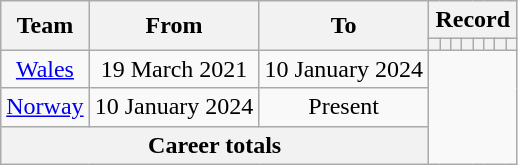<table class="wikitable" style="text-align: center">
<tr>
<th rowspan=2>Team</th>
<th rowspan=2>From</th>
<th rowspan=2>To</th>
<th colspan=8>Record</th>
</tr>
<tr>
<th></th>
<th></th>
<th></th>
<th></th>
<th></th>
<th></th>
<th></th>
<th></th>
</tr>
<tr>
<td><a href='#'>Wales</a></td>
<td>19 March 2021</td>
<td>10 January 2024<br></td>
</tr>
<tr>
<td><a href='#'>Norway</a></td>
<td>10 January 2024</td>
<td>Present<br></td>
</tr>
<tr>
<th colspan=3>Career totals<br></th>
</tr>
</table>
